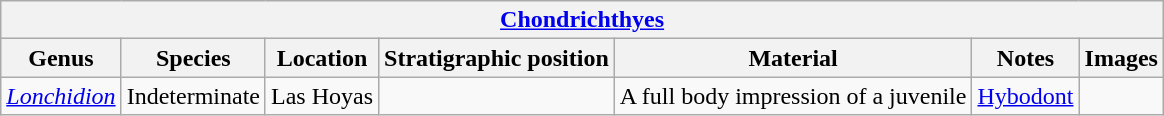<table class="wikitable" align="center">
<tr>
<th colspan="7" align="center"><a href='#'>Chondrichthyes</a></th>
</tr>
<tr>
<th>Genus</th>
<th>Species</th>
<th>Location</th>
<th>Stratigraphic position</th>
<th>Material</th>
<th>Notes</th>
<th>Images</th>
</tr>
<tr>
<td><em><a href='#'>Lonchidion</a></em></td>
<td>Indeterminate</td>
<td>Las Hoyas</td>
<td></td>
<td>A full body impression of a juvenile</td>
<td><a href='#'>Hybodont</a></td>
<td></td>
</tr>
</table>
